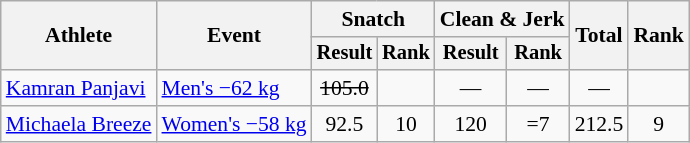<table class="wikitable" style="font-size:90%">
<tr>
<th rowspan="2">Athlete</th>
<th rowspan="2">Event</th>
<th colspan="2">Snatch</th>
<th colspan="2">Clean & Jerk</th>
<th rowspan="2">Total</th>
<th rowspan="2">Rank</th>
</tr>
<tr style="font-size:95%">
<th>Result</th>
<th>Rank</th>
<th>Result</th>
<th>Rank</th>
</tr>
<tr align=center>
<td align=left><a href='#'>Kamran Panjavi</a></td>
<td align=left><a href='#'>Men's −62 kg</a></td>
<td><s>105.0</s></td>
<td></td>
<td>—</td>
<td>—</td>
<td>—</td>
<td></td>
</tr>
<tr align=center>
<td align=left><a href='#'>Michaela Breeze</a></td>
<td align=left><a href='#'>Women's −58 kg</a></td>
<td>92.5</td>
<td>10</td>
<td>120</td>
<td>=7</td>
<td>212.5</td>
<td>9</td>
</tr>
</table>
